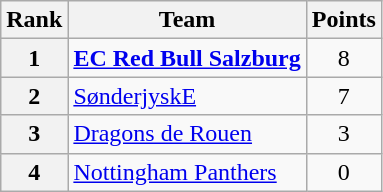<table class="wikitable" style="text-align: center;">
<tr>
<th>Rank</th>
<th>Team</th>
<th>Points</th>
</tr>
<tr>
<th>1</th>
<td style="text-align: left;"> <strong><a href='#'>EC Red Bull Salzburg</a></strong></td>
<td>8</td>
</tr>
<tr>
<th>2</th>
<td style="text-align: left;"> <a href='#'>SønderjyskE</a></td>
<td>7</td>
</tr>
<tr>
<th>3</th>
<td style="text-align: left;"> <a href='#'>Dragons de Rouen</a></td>
<td>3</td>
</tr>
<tr>
<th>4</th>
<td style="text-align: left;"> <a href='#'>Nottingham Panthers</a></td>
<td>0</td>
</tr>
</table>
